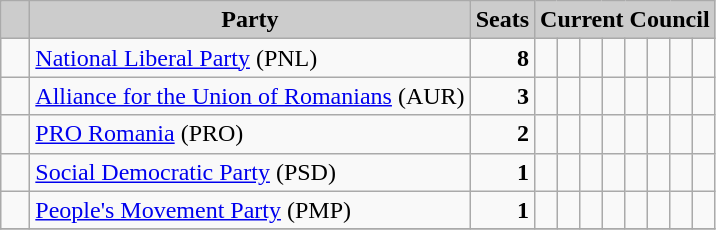<table class="wikitable">
<tr>
<th style="background:#ccc">   </th>
<th style="background:#ccc">Party</th>
<th style="background:#ccc">Seats</th>
<th style="background:#ccc" colspan="8">Current Council</th>
</tr>
<tr>
<td>  </td>
<td><a href='#'>National Liberal Party</a> (PNL)</td>
<td style="text-align: right"><strong>8</strong></td>
<td>  </td>
<td>  </td>
<td>  </td>
<td>  </td>
<td>  </td>
<td>  </td>
<td>  </td>
<td>  </td>
</tr>
<tr>
<td>  </td>
<td><a href='#'>Alliance for the Union of Romanians</a> (AUR)</td>
<td style="text-align: right"><strong>3</strong></td>
<td>  </td>
<td>  </td>
<td>  </td>
<td> </td>
<td> </td>
<td> </td>
<td> </td>
<td> </td>
</tr>
<tr>
<td>  </td>
<td><a href='#'>PRO Romania</a> (PRO)</td>
<td style="text-align: right"><strong>2</strong></td>
<td>  </td>
<td>  </td>
<td> </td>
<td> </td>
<td> </td>
<td> </td>
<td> </td>
<td> </td>
</tr>
<tr>
<td>  </td>
<td><a href='#'>Social Democratic Party</a> (PSD)</td>
<td style="text-align: right"><strong>1</strong></td>
<td>  </td>
<td> </td>
<td> </td>
<td> </td>
<td> </td>
<td> </td>
<td> </td>
<td> </td>
</tr>
<tr>
<td>  </td>
<td><a href='#'>People's Movement Party</a> (PMP)</td>
<td style="text-align: right"><strong>1</strong></td>
<td>  </td>
<td> </td>
<td> </td>
<td> </td>
<td> </td>
<td> </td>
<td> </td>
<td> </td>
</tr>
<tr>
</tr>
</table>
